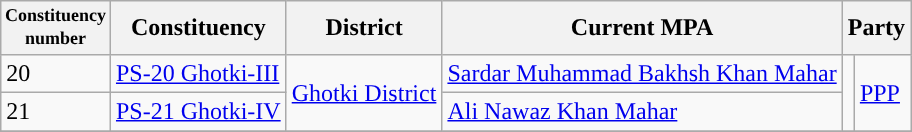<table class="wikitable">
<tr>
<th width="50px" style="font-size:75%">Constituency number</th>
<th>Constituency</th>
<th>District</th>
<th>Current MPA</th>
<th colspan="2">Party</th>
</tr>
<tr>
<td>20</td>
<td><a href='#'>PS-20 Ghotki-III</a></td>
<td rowspan="2"><a href='#'>Ghotki District</a></td>
<td><a href='#'>Sardar Muhammad Bakhsh Khan Mahar</a></td>
<td rowspan="2"></td>
<td rowspan="2"><a href='#'>PPP</a></td>
</tr>
<tr>
<td>21</td>
<td><a href='#'>PS-21 Ghotki-IV</a></td>
<td><a href='#'>Ali Nawaz Khan Mahar</a></td>
</tr>
<tr>
</tr>
</table>
